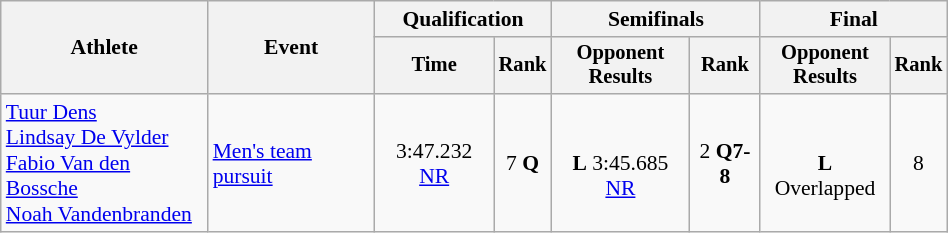<table class=wikitable style=font-size:90%;text-align:center;width:50%>
<tr>
<th rowspan=2>Athlete</th>
<th rowspan=2>Event</th>
<th colspan=2>Qualification</th>
<th colspan=2>Semifinals</th>
<th colspan=2>Final</th>
</tr>
<tr style=font-size:95%>
<th>Time</th>
<th>Rank</th>
<th>Opponent<br>Results</th>
<th>Rank</th>
<th>Opponent<br>Results</th>
<th>Rank</th>
</tr>
<tr>
<td align=left><a href='#'>Tuur Dens</a><br><a href='#'>Lindsay De Vylder</a><br><a href='#'>Fabio Van den Bossche</a><br><a href='#'>Noah Vandenbranden</a></td>
<td align=left><a href='#'>Men's team pursuit</a></td>
<td>3:47.232 <a href='#'>NR</a></td>
<td>7 <strong>Q</strong></td>
<td><br><strong>L</strong> 3:45.685 <a href='#'>NR</a></td>
<td>2 <strong>Q7-8</strong></td>
<td><br><strong>L</strong> Overlapped</td>
<td>8</td>
</tr>
</table>
